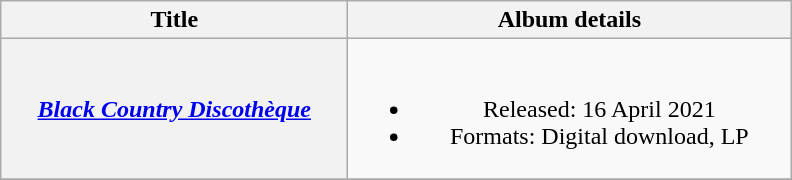<table class="wikitable plainrowheaders" style="text-align:center;">
<tr>
<th scope="col" style="width:14em;">Title</th>
<th scope="col" style="width:18em;">Album details</th>
</tr>
<tr>
<th scope="row"><em><a href='#'>Black Country Discothèque</a></em></th>
<td><br><ul><li>Released: 16 April 2021</li><li>Formats: Digital download, LP</li></ul></td>
</tr>
<tr>
</tr>
</table>
